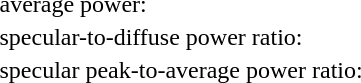<table>
<tr>
<td>average power:</td>
<td></td>
</tr>
<tr>
<td>specular-to-diffuse power ratio:</td>
<td></td>
</tr>
<tr>
<td>specular peak-to-average power ratio:</td>
<td></td>
</tr>
</table>
